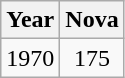<table class="wikitable" style="text-align: center">
<tr>
<th>Year</th>
<th>Nova</th>
</tr>
<tr>
<td>1970</td>
<td>175</td>
</tr>
</table>
